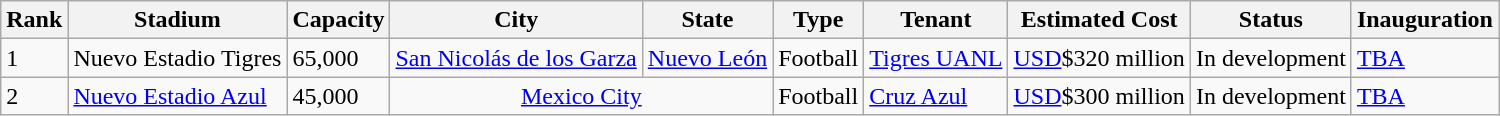<table class="wikitable sortable">
<tr>
<th>Rank</th>
<th>Stadium</th>
<th>Capacity</th>
<th>City</th>
<th>State</th>
<th>Type</th>
<th>Tenant</th>
<th>Estimated Cost</th>
<th>Status</th>
<th>Inauguration</th>
</tr>
<tr>
<td>1</td>
<td>Nuevo Estadio Tigres</td>
<td>65,000</td>
<td><a href='#'>San Nicolás de los Garza</a></td>
<td><a href='#'>Nuevo León</a></td>
<td>Football</td>
<td><a href='#'>Tigres UANL</a></td>
<td><a href='#'>USD</a>$320 million</td>
<td>In development</td>
<td><a href='#'>TBA</a></td>
</tr>
<tr>
<td>2</td>
<td><a href='#'>Nuevo Estadio Azul</a></td>
<td>45,000</td>
<td colspan="2" style="text-align:center;"><a href='#'>Mexico City</a></td>
<td>Football</td>
<td><a href='#'>Cruz Azul</a></td>
<td><a href='#'>USD</a>$300 million</td>
<td>In development</td>
<td><a href='#'>TBA</a></td>
</tr>
</table>
